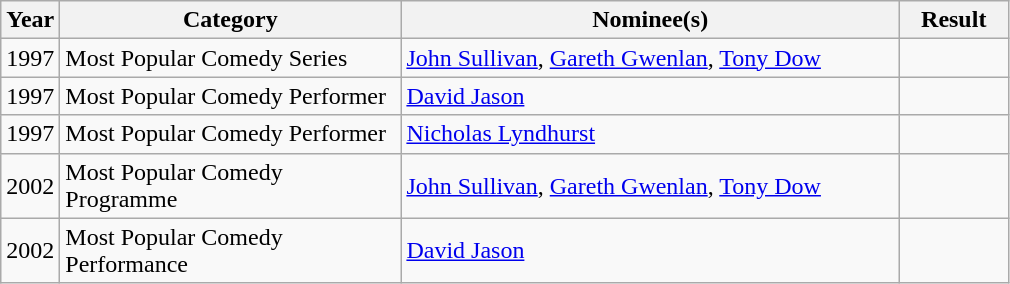<table class="wikitable">
<tr>
<th>Year</th>
<th width="220">Category</th>
<th width="325">Nominee(s)</th>
<th width="65">Result</th>
</tr>
<tr>
<td>1997</td>
<td>Most Popular Comedy Series</td>
<td><a href='#'>John Sullivan</a>, <a href='#'>Gareth Gwenlan</a>, <a href='#'>Tony Dow</a></td>
<td></td>
</tr>
<tr>
<td>1997</td>
<td>Most Popular Comedy Performer</td>
<td><a href='#'>David Jason</a></td>
<td></td>
</tr>
<tr>
<td>1997</td>
<td>Most Popular Comedy Performer</td>
<td><a href='#'>Nicholas Lyndhurst</a></td>
<td></td>
</tr>
<tr>
<td>2002</td>
<td>Most Popular Comedy Programme</td>
<td><a href='#'>John Sullivan</a>, <a href='#'>Gareth Gwenlan</a>, <a href='#'>Tony Dow</a></td>
<td></td>
</tr>
<tr>
<td>2002</td>
<td>Most Popular Comedy Performance</td>
<td><a href='#'>David Jason</a></td>
<td></td>
</tr>
</table>
